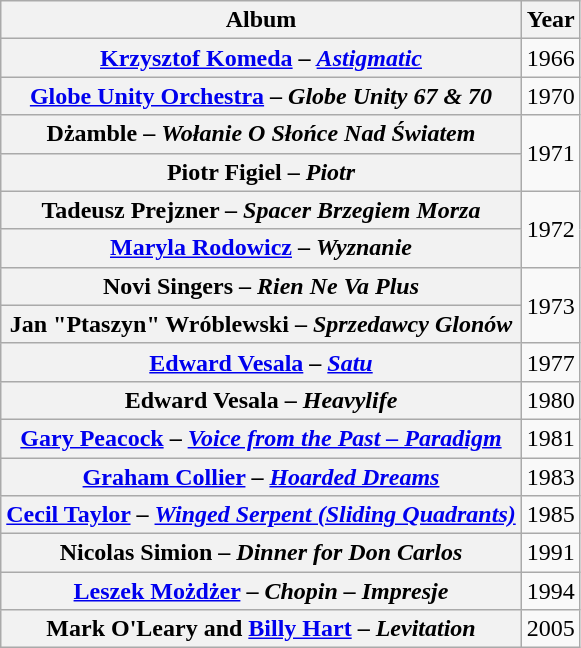<table class="wikitable plainrowheaders" style="text-align:center;">
<tr>
<th scope="col">Album</th>
<th scope="col">Year</th>
</tr>
<tr>
<th scope="row"><a href='#'>Krzysztof Komeda</a> – <em><a href='#'>Astigmatic</a></em></th>
<td>1966</td>
</tr>
<tr>
<th scope="row"><a href='#'>Globe Unity Orchestra</a> – <em>Globe Unity 67 & 70</em></th>
<td>1970</td>
</tr>
<tr>
<th scope="row">Dżamble – <em>Wołanie O Słońce Nad Światem</em></th>
<td rowspan="2">1971</td>
</tr>
<tr>
<th scope="row">Piotr Figiel – <em>Piotr</em></th>
</tr>
<tr>
<th scope="row">Tadeusz Prejzner – <em>Spacer Brzegiem Morza</em></th>
<td rowspan="2">1972</td>
</tr>
<tr>
<th scope="row"><a href='#'>Maryla Rodowicz</a> – <em>Wyznanie</em></th>
</tr>
<tr>
<th scope="row">Novi Singers – <em>Rien Ne Va Plus</em></th>
<td rowspan=2>1973</td>
</tr>
<tr>
<th scope="row">Jan "Ptaszyn" Wróblewski – <em>Sprzedawcy Glonów</em></th>
</tr>
<tr>
<th scope="row"><a href='#'>Edward Vesala</a> – <em><a href='#'>Satu</a></em></th>
<td>1977</td>
</tr>
<tr>
<th scope="row">Edward Vesala – <em>Heavylife</em></th>
<td>1980</td>
</tr>
<tr>
<th scope="row"><a href='#'>Gary Peacock</a> – <em><a href='#'>Voice from the Past – Paradigm</a></em></th>
<td>1981</td>
</tr>
<tr>
<th scope="row"><a href='#'>Graham Collier</a> – <em><a href='#'>Hoarded Dreams</a></em></th>
<td>1983</td>
</tr>
<tr>
<th scope="row"><a href='#'>Cecil Taylor</a> – <em><a href='#'>Winged Serpent (Sliding Quadrants)</a></em></th>
<td>1985</td>
</tr>
<tr>
<th scope="row">Nicolas Simion – <em>Dinner for Don Carlos</em></th>
<td>1991</td>
</tr>
<tr>
<th scope="row"><a href='#'>Leszek Możdżer</a> – <em>Chopin – Impresje</em></th>
<td>1994</td>
</tr>
<tr>
<th scope="row">Mark O'Leary and <a href='#'>Billy Hart</a>  – <em>Levitation</em></th>
<td>2005</td>
</tr>
</table>
